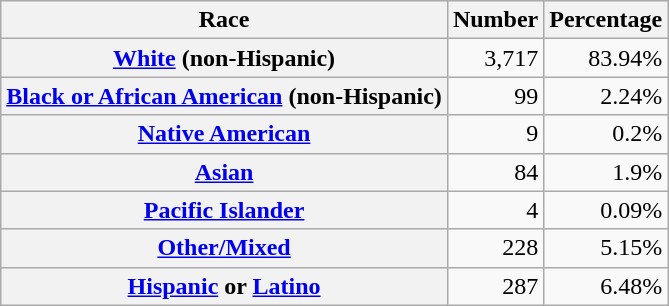<table class="wikitable" style="text-align:right">
<tr>
<th scope="col">Race</th>
<th scope="col">Number</th>
<th scope="col">Percentage</th>
</tr>
<tr>
<th scope="row"><a href='#'>White</a> (non-Hispanic)</th>
<td>3,717</td>
<td>83.94%</td>
</tr>
<tr>
<th scope="row"><a href='#'>Black or African American</a> (non-Hispanic)</th>
<td>99</td>
<td>2.24%</td>
</tr>
<tr>
<th scope="row"><a href='#'>Native American</a></th>
<td>9</td>
<td>0.2%</td>
</tr>
<tr>
<th scope="row"><a href='#'>Asian</a></th>
<td>84</td>
<td>1.9%</td>
</tr>
<tr>
<th scope="row"><a href='#'>Pacific Islander</a></th>
<td>4</td>
<td>0.09%</td>
</tr>
<tr>
<th scope="row"><a href='#'>Other/Mixed</a></th>
<td>228</td>
<td>5.15%</td>
</tr>
<tr>
<th scope="row"><a href='#'>Hispanic</a> or <a href='#'>Latino</a></th>
<td>287</td>
<td>6.48%</td>
</tr>
</table>
